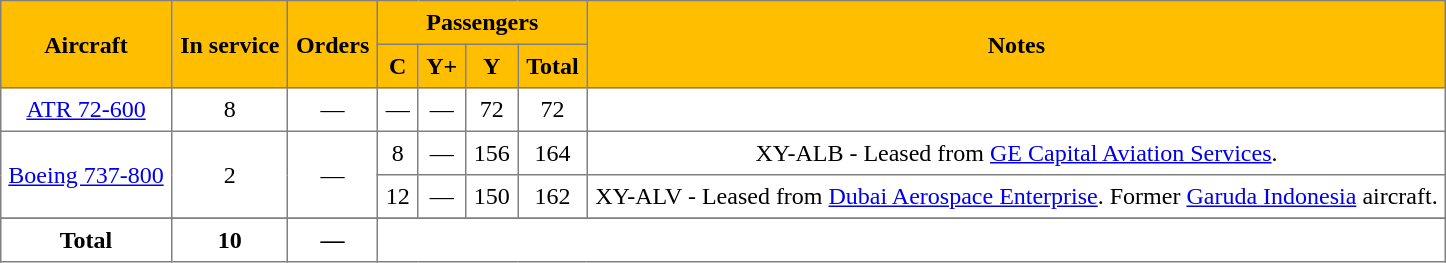<table class="toccolours" border="1" cellpadding="5" style="border-collapse:collapse;text-align:center;margin:1em auto;">
<tr style="background:#FFBF00;">
<th rowspan="2"><span>Aircraft</span></th>
<th rowspan="2"><span>In service</span></th>
<th rowspan="2"><span>Orders</span></th>
<th colspan="4"><span>Passengers</span></th>
<th rowspan="2"><span>Notes</span></th>
</tr>
<tr style="background:#FFBF00;">
<th><span><abbr>C</abbr></span></th>
<th><span><abbr>Y+</abbr></span></th>
<th><span><abbr>Y</abbr></span></th>
<th><span>Total</span></th>
</tr>
<tr>
<td><a href='#'>ATR 72-600</a></td>
<td>8</td>
<td>—</td>
<td>—</td>
<td>—</td>
<td>72</td>
<td>72</td>
<td></td>
</tr>
<tr>
<td rowspan="2"><a href='#'>Boeing 737-800</a></td>
<td rowspan="2">2</td>
<td rowspan="2">—</td>
<td>8</td>
<td>—</td>
<td>156</td>
<td>164</td>
<td>XY-ALB - Leased from <a href='#'>GE Capital Aviation Services</a>.</td>
</tr>
<tr>
<td>12</td>
<td>—</td>
<td>150</td>
<td>162</td>
<td>XY-ALV - Leased from <a href='#'>Dubai Aerospace Enterprise</a>. Former <a href='#'>Garuda Indonesia</a> aircraft.</td>
</tr>
<tr style="background:#FFBF00;">
</tr>
<tr>
<th>Total</th>
<th>10</th>
<th>—</th>
<th colspan="5"></th>
</tr>
</table>
